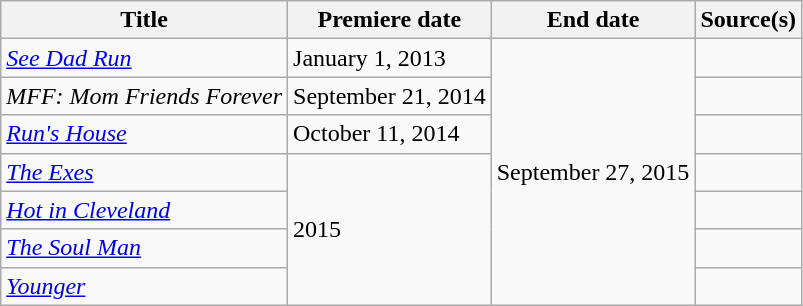<table class="wikitable sortable">
<tr>
<th>Title</th>
<th>Premiere date</th>
<th>End date</th>
<th>Source(s)</th>
</tr>
<tr>
<td><em><a href='#'>See Dad Run</a></em></td>
<td>January 1, 2013</td>
<td rowspan=7>September 27, 2015</td>
<td></td>
</tr>
<tr>
<td><em>MFF: Mom Friends Forever</em></td>
<td>September 21, 2014</td>
<td></td>
</tr>
<tr>
<td><em><a href='#'>Run's House</a></em></td>
<td>October 11, 2014</td>
<td></td>
</tr>
<tr>
<td><em><a href='#'>The Exes</a></em></td>
<td rowspan=4>2015</td>
<td></td>
</tr>
<tr>
<td><em><a href='#'>Hot in Cleveland</a></em></td>
<td></td>
</tr>
<tr>
<td><em><a href='#'>The Soul Man</a></em></td>
<td></td>
</tr>
<tr>
<td><em><a href='#'>Younger</a></em></td>
<td></td>
</tr>
</table>
